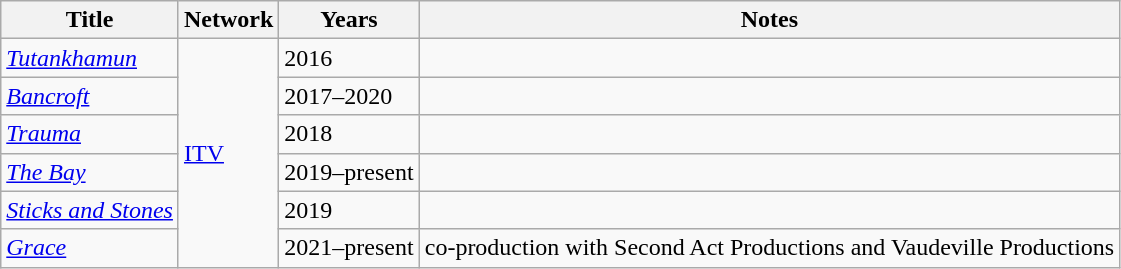<table class="wikitable sortable">
<tr>
<th>Title</th>
<th>Network</th>
<th>Years</th>
<th>Notes</th>
</tr>
<tr>
<td><em><a href='#'>Tutankhamun</a></em></td>
<td rowspan="6"><a href='#'>ITV</a></td>
<td>2016</td>
<td></td>
</tr>
<tr>
<td><em><a href='#'>Bancroft</a></em></td>
<td>2017–2020</td>
<td></td>
</tr>
<tr>
<td><em><a href='#'>Trauma</a></em></td>
<td>2018</td>
<td></td>
</tr>
<tr>
<td><em><a href='#'>The Bay</a></em></td>
<td>2019–present</td>
<td></td>
</tr>
<tr>
<td><em><a href='#'>Sticks and Stones</a></em></td>
<td>2019</td>
<td></td>
</tr>
<tr>
<td><em><a href='#'>Grace</a></em></td>
<td>2021–present</td>
<td>co-production with Second Act Productions and Vaudeville Productions</td>
</tr>
</table>
